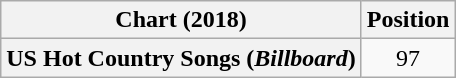<table class="wikitable plainrowheaders" style="text-align:center">
<tr>
<th>Chart (2018)</th>
<th>Position</th>
</tr>
<tr>
<th scope="row">US Hot Country Songs (<em>Billboard</em>)</th>
<td>97</td>
</tr>
</table>
